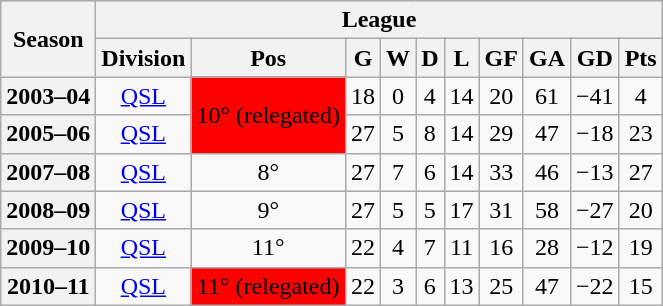<table class="wikitable" style="text-align: center">
<tr>
<th rowspan=2>Season</th>
<th colspan=10>League</th>
</tr>
<tr>
<th>Division</th>
<th>Pos</th>
<th>G</th>
<th>W</th>
<th>D</th>
<th>L</th>
<th>GF</th>
<th>GA</th>
<th>GD</th>
<th>Pts</th>
</tr>
<tr>
<th>2003–04</th>
<td><a href='#'>QSL</a></td>
<td rowspan=2 bgcolor=red>10° (relegated)</td>
<td>18</td>
<td>0</td>
<td>4</td>
<td>14</td>
<td>20</td>
<td>61</td>
<td>−41</td>
<td>4</td>
</tr>
<tr>
<th>2005–06</th>
<td><a href='#'>QSL</a></td>
<td>27</td>
<td>5</td>
<td>8</td>
<td>14</td>
<td>29</td>
<td>47</td>
<td>−18</td>
<td>23</td>
</tr>
<tr>
<th>2007–08</th>
<td><a href='#'>QSL</a></td>
<td>8°</td>
<td>27</td>
<td>7</td>
<td>6</td>
<td>14</td>
<td>33</td>
<td>46</td>
<td>−13</td>
<td>27</td>
</tr>
<tr>
<th>2008–09</th>
<td><a href='#'>QSL</a></td>
<td>9°</td>
<td>27</td>
<td>5</td>
<td>5</td>
<td>17</td>
<td>31</td>
<td>58</td>
<td>−27</td>
<td>20</td>
</tr>
<tr>
<th>2009–10</th>
<td><a href='#'>QSL</a></td>
<td>11°</td>
<td>22</td>
<td>4</td>
<td>7</td>
<td>11</td>
<td>16</td>
<td>28</td>
<td>−12</td>
<td>19</td>
</tr>
<tr>
<th>2010–11</th>
<td><a href='#'>QSL</a></td>
<td bgcolor=red>11° (relegated)</td>
<td>22</td>
<td>3</td>
<td>6</td>
<td>13</td>
<td>25</td>
<td>47</td>
<td>−22</td>
<td>15</td>
</tr>
</table>
